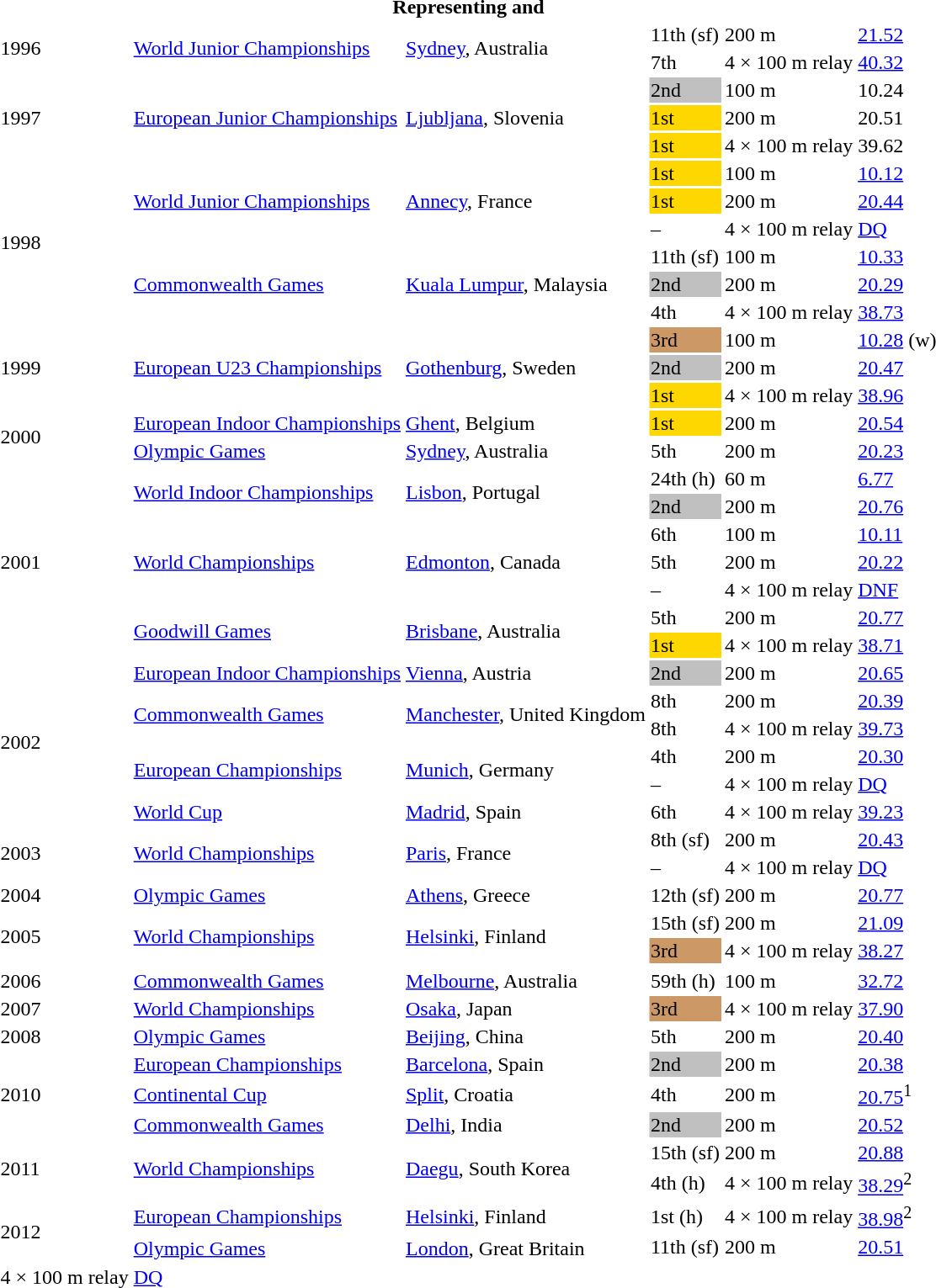<table>
<tr>
<th colspan="6">Representing  and </th>
</tr>
<tr>
<td rowspan=2>1996</td>
<td rowspan=2><a href='#'>World Junior Championships</a></td>
<td rowspan=2><a href='#'>Sydney</a>, Australia</td>
<td>11th (sf)</td>
<td>200 m</td>
<td><a href='#'>21.52</a></td>
</tr>
<tr>
<td>7th</td>
<td>4 × 100 m relay</td>
<td><a href='#'>40.32</a></td>
</tr>
<tr>
<td rowspan=3>1997</td>
<td rowspan=3><a href='#'>European Junior Championships</a></td>
<td rowspan=3><a href='#'>Ljubljana</a>, Slovenia</td>
<td bgcolor="silver">2nd</td>
<td>100 m</td>
<td>10.24</td>
</tr>
<tr>
<td bgcolor="gold">1st</td>
<td>200 m</td>
<td>20.51</td>
</tr>
<tr>
<td bgcolor="gold">1st</td>
<td>4 × 100 m relay</td>
<td>39.62</td>
</tr>
<tr>
<td rowspan=6>1998</td>
<td rowspan=3><a href='#'>World Junior Championships</a></td>
<td rowspan=3><a href='#'>Annecy</a>, France</td>
<td bgcolor=gold>1st</td>
<td>100 m</td>
<td><a href='#'>10.12</a></td>
</tr>
<tr>
<td bgcolor=gold>1st</td>
<td>200 m</td>
<td><a href='#'>20.44</a></td>
</tr>
<tr>
<td>–</td>
<td>4 × 100 m relay</td>
<td><a href='#'>DQ</a></td>
</tr>
<tr>
<td rowspan=3><a href='#'>Commonwealth Games</a></td>
<td rowspan=3><a href='#'>Kuala Lumpur</a>, Malaysia</td>
<td>11th (sf)</td>
<td>100 m</td>
<td><a href='#'>10.33</a></td>
</tr>
<tr>
<td bgcolor=silver>2nd</td>
<td>200 m</td>
<td><a href='#'>20.29</a></td>
</tr>
<tr>
<td>4th</td>
<td>4 × 100 m relay</td>
<td><a href='#'>38.73</a></td>
</tr>
<tr>
<td rowspan=3>1999</td>
<td rowspan=3><a href='#'>European U23 Championships</a></td>
<td rowspan=3><a href='#'>Gothenburg</a>, Sweden</td>
<td bgcolor="cc9966">3rd</td>
<td>100 m</td>
<td><a href='#'>10.28</a> (w)</td>
</tr>
<tr>
<td bgcolor=silver>2nd</td>
<td>200 m</td>
<td><a href='#'>20.47</a></td>
</tr>
<tr>
<td bgcolor=gold>1st</td>
<td>4 × 100 m relay</td>
<td><a href='#'>38.96</a></td>
</tr>
<tr>
<td rowspan=2>2000</td>
<td><a href='#'>European Indoor Championships</a></td>
<td><a href='#'>Ghent</a>, Belgium</td>
<td bgcolor=gold>1st</td>
<td>200 m</td>
<td><a href='#'>20.54</a></td>
</tr>
<tr>
<td><a href='#'>Olympic Games</a></td>
<td><a href='#'>Sydney</a>, Australia</td>
<td>5th</td>
<td>200 m</td>
<td><a href='#'>20.23</a></td>
</tr>
<tr>
<td rowspan=7>2001</td>
<td rowspan=2><a href='#'>World Indoor Championships</a></td>
<td rowspan=2><a href='#'>Lisbon</a>, Portugal</td>
<td>24th (h)</td>
<td>60 m</td>
<td><a href='#'>6.77</a></td>
</tr>
<tr>
<td bgcolor=silver>2nd</td>
<td>200 m</td>
<td><a href='#'>20.76</a></td>
</tr>
<tr>
<td rowspan=3><a href='#'>World Championships</a></td>
<td rowspan=3><a href='#'>Edmonton</a>, Canada</td>
<td>6th</td>
<td>100 m</td>
<td><a href='#'>10.11</a></td>
</tr>
<tr>
<td>5th</td>
<td>200 m</td>
<td><a href='#'>20.22</a></td>
</tr>
<tr>
<td>–</td>
<td>4 × 100 m relay</td>
<td><a href='#'>DNF</a></td>
</tr>
<tr>
<td rowspan=2><a href='#'>Goodwill Games</a></td>
<td rowspan=2><a href='#'>Brisbane</a>, Australia</td>
<td>5th</td>
<td>200 m</td>
<td><a href='#'>20.77</a></td>
</tr>
<tr>
<td bgcolor=gold>1st</td>
<td>4 × 100 m relay</td>
<td><a href='#'>38.71</a></td>
</tr>
<tr>
<td rowspan=6>2002</td>
<td><a href='#'>European Indoor Championships</a></td>
<td><a href='#'>Vienna</a>, Austria</td>
<td bgcolor=silver>2nd</td>
<td>200 m</td>
<td><a href='#'>20.65</a></td>
</tr>
<tr>
<td rowspan=2><a href='#'>Commonwealth Games</a></td>
<td rowspan=2><a href='#'>Manchester</a>, United Kingdom</td>
<td>8th</td>
<td>200 m</td>
<td><a href='#'>20.39</a></td>
</tr>
<tr>
<td>8th</td>
<td>4 × 100 m relay</td>
<td><a href='#'>39.73</a></td>
</tr>
<tr>
<td rowspan=2><a href='#'>European Championships</a></td>
<td rowspan=2><a href='#'>Munich</a>, Germany</td>
<td>4th</td>
<td>200 m</td>
<td><a href='#'>20.30</a></td>
</tr>
<tr>
<td>–</td>
<td>4 × 100 m relay</td>
<td><a href='#'>DQ</a></td>
</tr>
<tr>
<td><a href='#'>World Cup</a></td>
<td><a href='#'>Madrid</a>, Spain</td>
<td>6th</td>
<td>4 × 100 m relay</td>
<td><a href='#'>39.23</a></td>
</tr>
<tr>
<td rowspan=2>2003</td>
<td rowspan=2><a href='#'>World Championships</a></td>
<td rowspan=2><a href='#'>Paris</a>, France</td>
<td>8th (sf)</td>
<td>200 m</td>
<td><a href='#'>20.43</a></td>
</tr>
<tr>
<td>–</td>
<td>4 × 100 m relay</td>
<td><a href='#'>DQ</a></td>
</tr>
<tr>
<td>2004</td>
<td><a href='#'>Olympic Games</a></td>
<td><a href='#'>Athens</a>, Greece</td>
<td>12th (sf)</td>
<td>200 m</td>
<td><a href='#'>20.77</a></td>
</tr>
<tr>
<td rowspan=2>2005</td>
<td rowspan=2><a href='#'>World Championships</a></td>
<td rowspan=2><a href='#'>Helsinki</a>, Finland</td>
<td>15th (sf)</td>
<td>200 m</td>
<td><a href='#'>21.09</a></td>
</tr>
<tr>
<td bgcolor="cc9966">3rd</td>
<td>4 × 100 m relay</td>
<td><a href='#'>38.27</a></td>
</tr>
<tr>
</tr>
<tr>
<td>2006</td>
<td><a href='#'>Commonwealth Games</a></td>
<td><a href='#'>Melbourne</a>, Australia</td>
<td>59th (h)</td>
<td>100 m</td>
<td><a href='#'>32.72</a></td>
</tr>
<tr>
<td>2007</td>
<td><a href='#'>World Championships</a></td>
<td><a href='#'>Osaka</a>, Japan</td>
<td bgcolor="cc9966">3rd</td>
<td>4 × 100 m relay</td>
<td><a href='#'>37.90</a></td>
</tr>
<tr>
<td>2008</td>
<td><a href='#'>Olympic Games</a></td>
<td><a href='#'>Beijing</a>, China</td>
<td>5th</td>
<td>200 m</td>
<td><a href='#'>20.40</a></td>
</tr>
<tr>
<td rowspan=3>2010</td>
<td><a href='#'>European Championships</a></td>
<td><a href='#'>Barcelona</a>, Spain</td>
<td bgcolor=silver>2nd</td>
<td>200 m</td>
<td><a href='#'>20.38</a></td>
</tr>
<tr>
<td><a href='#'>Continental Cup</a></td>
<td><a href='#'>Split</a>, Croatia</td>
<td>4th</td>
<td>200 m</td>
<td><a href='#'>20.75</a><sup>1</sup></td>
</tr>
<tr>
<td><a href='#'>Commonwealth Games</a></td>
<td><a href='#'>Delhi</a>, India</td>
<td bgcolor=silver>2nd</td>
<td>200 m</td>
<td><a href='#'>20.52</a></td>
</tr>
<tr>
<td rowspan=2>2011</td>
<td rowspan=2><a href='#'>World Championships</a></td>
<td rowspan=2><a href='#'>Daegu</a>, South Korea</td>
<td>15th (sf)</td>
<td>200 m</td>
<td><a href='#'>20.88</a></td>
</tr>
<tr>
<td>4th (h)</td>
<td>4 × 100 m relay</td>
<td><a href='#'>38.29</a><sup>2</sup></td>
</tr>
<tr>
<td rowspan=3>2012</td>
<td><a href='#'>European Championships</a></td>
<td><a href='#'>Helsinki</a>, Finland</td>
<td>1st (h)</td>
<td>4 × 100 m relay</td>
<td><a href='#'>38.98</a><sup>2</sup></td>
</tr>
<tr>
<td rowspan=2><a href='#'>Olympic Games</a></td>
<td rowspan=2><a href='#'>London</a>, Great Britain</td>
<td>11th (sf)</td>
<td>200 m</td>
<td><a href='#'>20.51</a></td>
</tr>
<tr>
</tr>
<tr>
<td>4 × 100 m relay</td>
<td><a href='#'>DQ</a></td>
</tr>
</table>
